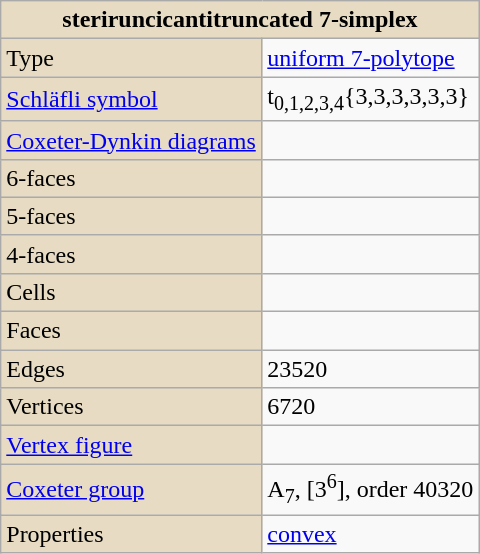<table class="wikitable" align="right" style="margin-left:10px" width="320">
<tr>
<th style="background:#e7dcc3;" colspan="2">steriruncicantitruncated 7-simplex</th>
</tr>
<tr>
<td style="background:#e7dcc3;">Type</td>
<td><a href='#'>uniform 7-polytope</a></td>
</tr>
<tr>
<td style="background:#e7dcc3;"><a href='#'>Schläfli symbol</a></td>
<td>t<sub>0,1,2,3,4</sub>{3,3,3,3,3,3}</td>
</tr>
<tr>
<td style="background:#e7dcc3;"><a href='#'>Coxeter-Dynkin diagrams</a></td>
<td></td>
</tr>
<tr>
<td style="background:#e7dcc3;">6-faces</td>
<td></td>
</tr>
<tr>
<td style="background:#e7dcc3;">5-faces</td>
<td></td>
</tr>
<tr>
<td style="background:#e7dcc3;">4-faces</td>
<td></td>
</tr>
<tr>
<td style="background:#e7dcc3;">Cells</td>
<td></td>
</tr>
<tr>
<td style="background:#e7dcc3;">Faces</td>
<td></td>
</tr>
<tr>
<td style="background:#e7dcc3;">Edges</td>
<td>23520</td>
</tr>
<tr>
<td style="background:#e7dcc3;">Vertices</td>
<td>6720</td>
</tr>
<tr>
<td style="background:#e7dcc3;"><a href='#'>Vertex figure</a></td>
<td></td>
</tr>
<tr>
<td style="background:#e7dcc3;"><a href='#'>Coxeter group</a></td>
<td>A<sub>7</sub>, [3<sup>6</sup>], order 40320</td>
</tr>
<tr>
<td style="background:#e7dcc3;">Properties</td>
<td><a href='#'>convex</a></td>
</tr>
</table>
